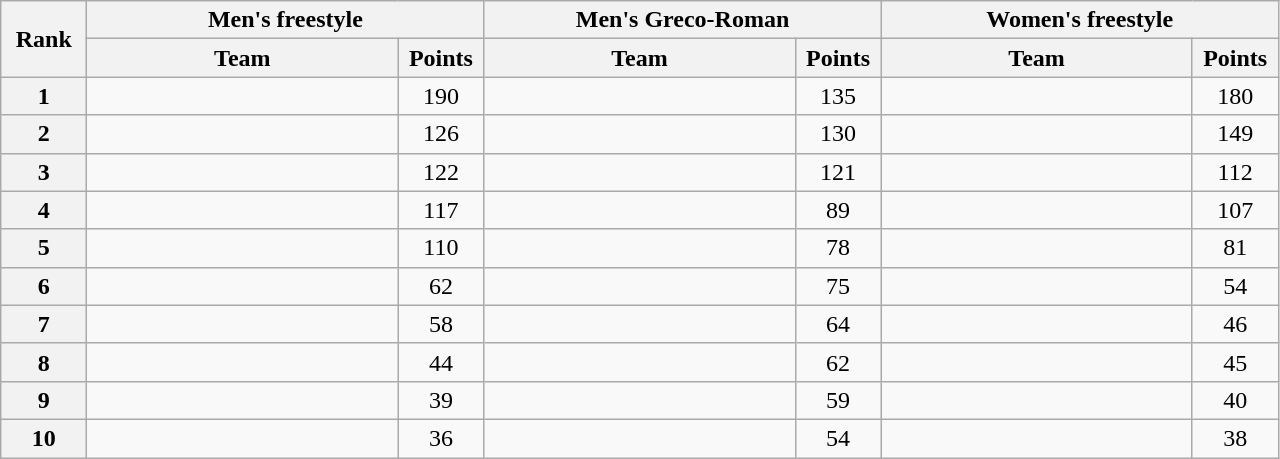<table class="wikitable" style="text-align:center;">
<tr>
<th width=50 rowspan="2">Rank</th>
<th colspan="2">Men's freestyle</th>
<th colspan="2">Men's Greco-Roman</th>
<th colspan="2">Women's freestyle</th>
</tr>
<tr>
<th width=200>Team</th>
<th width=50>Points</th>
<th width=200>Team</th>
<th width=50>Points</th>
<th width=200>Team</th>
<th width=50>Points</th>
</tr>
<tr>
<th>1</th>
<td align=left></td>
<td>190</td>
<td align=left></td>
<td>135</td>
<td align=left></td>
<td>180</td>
</tr>
<tr>
<th>2</th>
<td align=left></td>
<td>126</td>
<td align=left></td>
<td>130</td>
<td align=left></td>
<td>149</td>
</tr>
<tr>
<th>3</th>
<td align=left></td>
<td>122</td>
<td align=left></td>
<td>121</td>
<td align=left></td>
<td>112</td>
</tr>
<tr>
<th>4</th>
<td align=left></td>
<td>117</td>
<td align=left></td>
<td>89</td>
<td align=left></td>
<td>107</td>
</tr>
<tr>
<th>5</th>
<td align=left></td>
<td>110</td>
<td align=left></td>
<td>78</td>
<td align=left></td>
<td>81</td>
</tr>
<tr>
<th>6</th>
<td align=left></td>
<td>62</td>
<td align=left></td>
<td>75</td>
<td align=left></td>
<td>54</td>
</tr>
<tr>
<th>7</th>
<td align=left></td>
<td>58</td>
<td align=left></td>
<td>64</td>
<td align=left></td>
<td>46</td>
</tr>
<tr>
<th>8</th>
<td align=left></td>
<td>44</td>
<td align=left></td>
<td>62</td>
<td align=left></td>
<td>45</td>
</tr>
<tr>
<th>9</th>
<td align=left></td>
<td>39</td>
<td align=left></td>
<td>59</td>
<td align=left></td>
<td>40</td>
</tr>
<tr>
<th>10</th>
<td align=left></td>
<td>36</td>
<td align=left></td>
<td>54</td>
<td align=left></td>
<td>38</td>
</tr>
</table>
